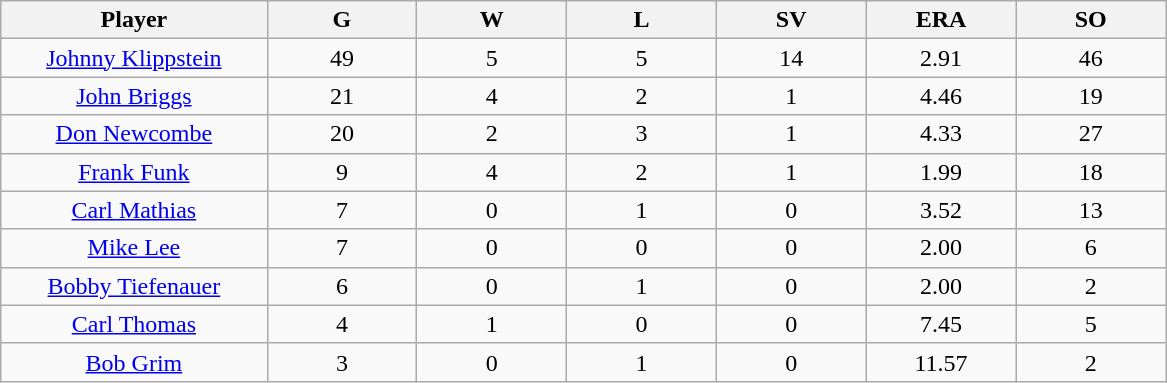<table class="wikitable sortable">
<tr>
<th bgcolor="#DDDDFF" width="16%">Player</th>
<th bgcolor="#DDDDFF" width="9%">G</th>
<th bgcolor="#DDDDFF" width="9%">W</th>
<th bgcolor="#DDDDFF" width="9%">L</th>
<th bgcolor="#DDDDFF" width="9%">SV</th>
<th bgcolor="#DDDDFF" width="9%">ERA</th>
<th bgcolor="#DDDDFF" width="9%">SO</th>
</tr>
<tr align="center">
<td><a href='#'>Johnny Klippstein</a></td>
<td>49</td>
<td>5</td>
<td>5</td>
<td>14</td>
<td>2.91</td>
<td>46</td>
</tr>
<tr align=center>
<td><a href='#'>John Briggs</a></td>
<td>21</td>
<td>4</td>
<td>2</td>
<td>1</td>
<td>4.46</td>
<td>19</td>
</tr>
<tr align=center>
<td><a href='#'>Don Newcombe</a></td>
<td>20</td>
<td>2</td>
<td>3</td>
<td>1</td>
<td>4.33</td>
<td>27</td>
</tr>
<tr align=center>
<td><a href='#'>Frank Funk</a></td>
<td>9</td>
<td>4</td>
<td>2</td>
<td>1</td>
<td>1.99</td>
<td>18</td>
</tr>
<tr align=center>
<td><a href='#'>Carl Mathias</a></td>
<td>7</td>
<td>0</td>
<td>1</td>
<td>0</td>
<td>3.52</td>
<td>13</td>
</tr>
<tr align=center>
<td><a href='#'>Mike Lee</a></td>
<td>7</td>
<td>0</td>
<td>0</td>
<td>0</td>
<td>2.00</td>
<td>6</td>
</tr>
<tr align=center>
<td><a href='#'>Bobby Tiefenauer</a></td>
<td>6</td>
<td>0</td>
<td>1</td>
<td>0</td>
<td>2.00</td>
<td>2</td>
</tr>
<tr align=center>
<td><a href='#'>Carl Thomas</a></td>
<td>4</td>
<td>1</td>
<td>0</td>
<td>0</td>
<td>7.45</td>
<td>5</td>
</tr>
<tr align=center>
<td><a href='#'>Bob Grim</a></td>
<td>3</td>
<td>0</td>
<td>1</td>
<td>0</td>
<td>11.57</td>
<td>2</td>
</tr>
</table>
